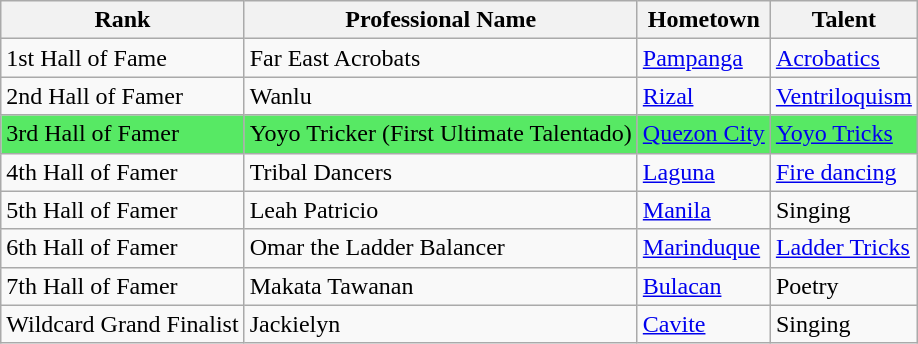<table class="wikitable" border="1">
<tr>
<th>Rank</th>
<th>Professional Name</th>
<th>Hometown</th>
<th>Talent</th>
</tr>
<tr>
<td>1st Hall of Fame</td>
<td>Far East Acrobats</td>
<td><a href='#'>Pampanga</a></td>
<td><a href='#'>Acrobatics</a></td>
</tr>
<tr>
<td>2nd Hall of Famer</td>
<td>Wanlu</td>
<td><a href='#'>Rizal</a></td>
<td><a href='#'>Ventriloquism</a></td>
</tr>
<tr>
<td style="background:#57E964;">3rd Hall of Famer</td>
<td style="background:#57E964;">Yoyo Tricker (First Ultimate Talentado)</td>
<td style="background:#57E964;"><a href='#'>Quezon City</a></td>
<td style="background:#57E964;"><a href='#'>Yoyo Tricks</a></td>
</tr>
<tr>
<td>4th Hall of Famer</td>
<td>Tribal Dancers</td>
<td><a href='#'>Laguna</a></td>
<td><a href='#'>Fire dancing</a></td>
</tr>
<tr>
<td>5th Hall of Famer</td>
<td>Leah Patricio</td>
<td><a href='#'>Manila</a></td>
<td>Singing</td>
</tr>
<tr>
<td>6th Hall of Famer</td>
<td>Omar the Ladder Balancer</td>
<td><a href='#'>Marinduque</a></td>
<td><a href='#'>Ladder Tricks</a></td>
</tr>
<tr>
<td>7th Hall of Famer</td>
<td>Makata Tawanan</td>
<td><a href='#'>Bulacan</a></td>
<td>Poetry</td>
</tr>
<tr>
<td>Wildcard Grand Finalist</td>
<td>Jackielyn</td>
<td><a href='#'>Cavite</a></td>
<td>Singing</td>
</tr>
</table>
